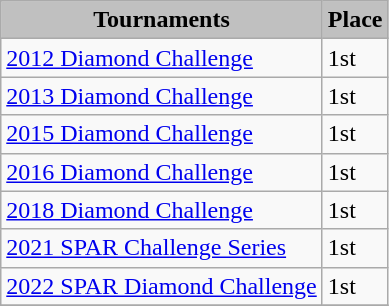<table class="wikitable collapsible" border="1">
<tr>
<th style="background:silver;">Tournaments</th>
<th style="background:silver;">Place</th>
</tr>
<tr>
<td><a href='#'>2012 Diamond Challenge</a></td>
<td>1st</td>
</tr>
<tr>
<td><a href='#'>2013 Diamond Challenge</a></td>
<td>1st</td>
</tr>
<tr>
<td><a href='#'>2015 Diamond Challenge</a></td>
<td>1st</td>
</tr>
<tr>
<td><a href='#'>2016 Diamond Challenge</a></td>
<td>1st</td>
</tr>
<tr>
<td><a href='#'>2018 Diamond Challenge</a></td>
<td>1st</td>
</tr>
<tr>
<td><a href='#'>2021 SPAR Challenge Series</a></td>
<td>1st</td>
</tr>
<tr>
<td><a href='#'>2022 SPAR Diamond Challenge</a></td>
<td>1st</td>
</tr>
<tr>
</tr>
</table>
